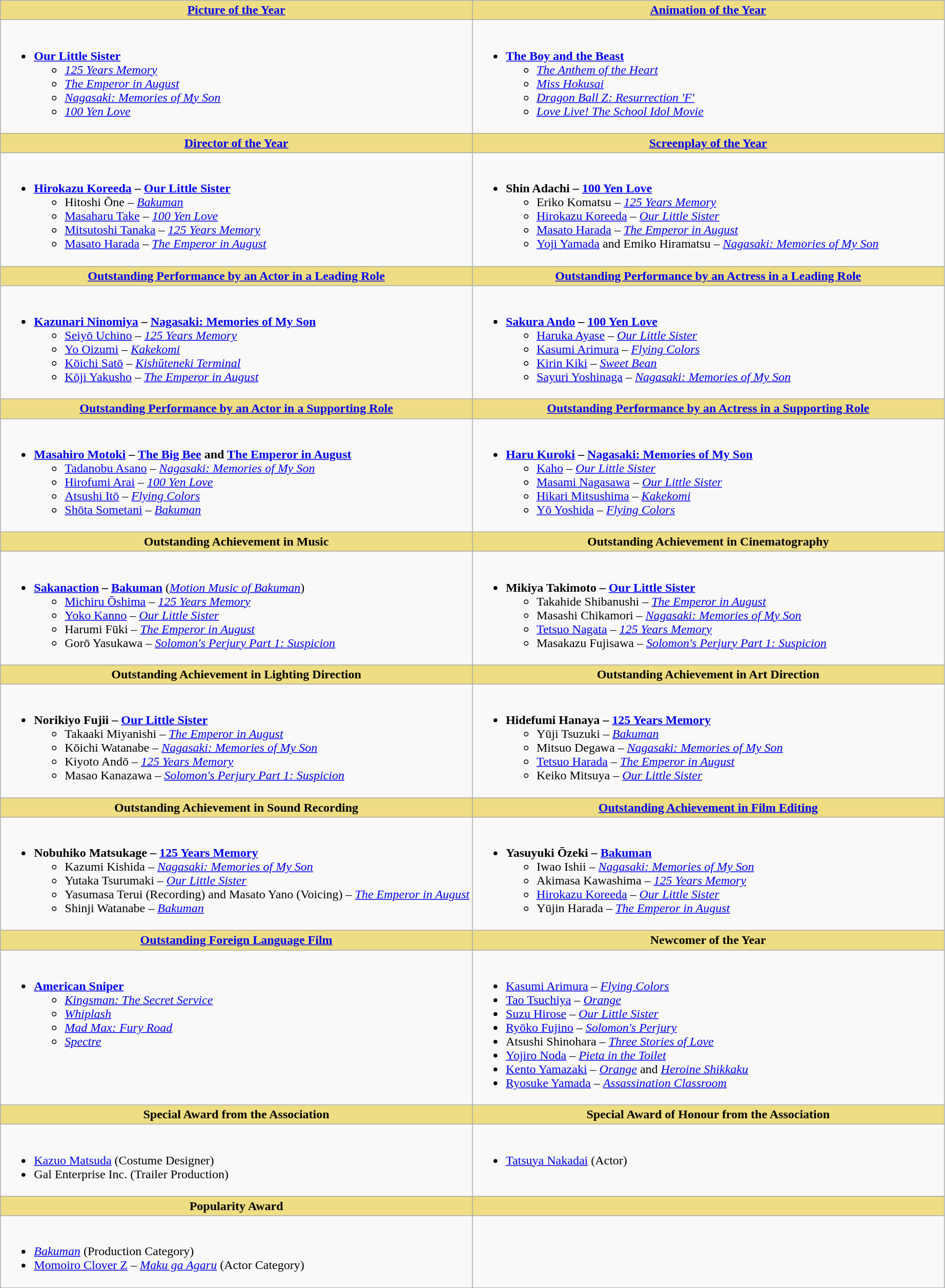<table class=wikitable>
<tr>
<th style="background:#EEDD82; width:50%"><a href='#'>Picture of the Year</a></th>
<th style="background:#EEDD82; width:50%"><a href='#'>Animation of the Year</a></th>
</tr>
<tr>
<td valign="top"><br><ul><li><strong><a href='#'>Our Little Sister</a></strong><ul><li><em><a href='#'>125 Years Memory</a></em></li><li><em><a href='#'>The Emperor in August</a></em></li><li><em><a href='#'>Nagasaki: Memories of My Son</a></em></li><li><em><a href='#'>100 Yen Love</a></em></li></ul></li></ul></td>
<td valign="top"><br><ul><li><strong><a href='#'>The Boy and the Beast</a></strong><ul><li><em><a href='#'>The Anthem of the Heart</a></em></li><li><em><a href='#'>Miss Hokusai</a></em></li><li><em><a href='#'>Dragon Ball Z: Resurrection 'F'</a></em></li><li><em><a href='#'>Love Live! The School Idol Movie</a></em></li></ul></li></ul></td>
</tr>
<tr>
<th style="background:#EEDD82"><a href='#'>Director of the Year</a></th>
<th style="background:#EEDD82"><a href='#'>Screenplay of the Year</a></th>
</tr>
<tr>
<td valign="top"><br><ul><li><strong><a href='#'>Hirokazu Koreeda</a> – <a href='#'>Our Little Sister</a></strong><ul><li>Hitoshi Ōne – <em><a href='#'>Bakuman</a></em></li><li><a href='#'>Masaharu Take</a> – <em><a href='#'>100 Yen Love</a></em></li><li><a href='#'>Mitsutoshi Tanaka</a> – <em><a href='#'>125 Years Memory</a></em></li><li><a href='#'>Masato Harada</a> – <em><a href='#'>The Emperor in August</a></em></li></ul></li></ul></td>
<td valign="top"><br><ul><li><strong>Shin Adachi – <a href='#'>100 Yen Love</a></strong><ul><li>Eriko Komatsu – <em><a href='#'>125 Years Memory</a></em></li><li><a href='#'>Hirokazu Koreeda</a> – <em><a href='#'>Our Little Sister</a></em></li><li><a href='#'>Masato Harada</a> – <em><a href='#'>The Emperor in August</a></em></li><li><a href='#'>Yoji Yamada</a> and Emiko Hiramatsu – <em><a href='#'>Nagasaki: Memories of My Son</a></em></li></ul></li></ul></td>
</tr>
<tr>
<th style="background:#EEDD82"><a href='#'>Outstanding Performance by an Actor in a Leading Role</a></th>
<th style="background:#EEDD82"><a href='#'>Outstanding Performance by an Actress in a Leading Role</a></th>
</tr>
<tr>
<td valign="top"><br><ul><li><strong><a href='#'>Kazunari Ninomiya</a> – <a href='#'>Nagasaki: Memories of My Son</a></strong><ul><li><a href='#'>Seiyō Uchino</a> – <em><a href='#'>125 Years Memory</a></em></li><li><a href='#'>Yo Oizumi</a> – <em><a href='#'>Kakekomi</a></em></li><li><a href='#'>Kōichi Satō</a> – <em><a href='#'>Kishūteneki Terminal</a></em></li><li><a href='#'>Kōji Yakusho</a> – <em><a href='#'>The Emperor in August</a></em></li></ul></li></ul></td>
<td valign="top"><br><ul><li><strong><a href='#'>Sakura Ando</a> – <a href='#'>100 Yen Love</a></strong><ul><li><a href='#'>Haruka Ayase</a> – <em><a href='#'>Our Little Sister</a></em></li><li><a href='#'>Kasumi Arimura</a> – <em><a href='#'>Flying Colors</a></em></li><li><a href='#'>Kirin Kiki</a> – <em><a href='#'>Sweet Bean</a></em></li><li><a href='#'>Sayuri Yoshinaga</a> – <em><a href='#'>Nagasaki: Memories of My Son</a></em></li></ul></li></ul></td>
</tr>
<tr>
<th style="background:#EEDD82"><a href='#'>Outstanding Performance by an Actor in a Supporting Role</a></th>
<th style="background:#EEDD82"><a href='#'>Outstanding Performance by an Actress in a Supporting Role</a></th>
</tr>
<tr>
<td valign="top"><br><ul><li><strong><a href='#'>Masahiro Motoki</a> – <a href='#'>The Big Bee</a> and <a href='#'>The Emperor in August</a></strong><ul><li><a href='#'>Tadanobu Asano</a> – <em><a href='#'>Nagasaki: Memories of My Son</a></em></li><li><a href='#'>Hirofumi Arai</a> – <em><a href='#'>100 Yen Love</a></em></li><li><a href='#'>Atsushi Itō</a> – <em><a href='#'>Flying Colors</a></em></li><li><a href='#'>Shōta Sometani</a> – <em><a href='#'>Bakuman</a></em></li></ul></li></ul></td>
<td valign="top"><br><ul><li><strong><a href='#'>Haru Kuroki</a> – <a href='#'>Nagasaki: Memories of My Son</a></strong><ul><li><a href='#'>Kaho</a> – <em><a href='#'>Our Little Sister</a></em></li><li><a href='#'>Masami Nagasawa</a> – <em><a href='#'>Our Little Sister</a></em></li><li><a href='#'>Hikari Mitsushima</a> – <em><a href='#'>Kakekomi</a></em></li><li><a href='#'>Yō Yoshida</a> – <em><a href='#'>Flying Colors</a></em></li></ul></li></ul></td>
</tr>
<tr>
<th style="background:#EEDD82">Outstanding Achievement in Music</th>
<th style="background:#EEDD82">Outstanding Achievement in Cinematography</th>
</tr>
<tr>
<td valign="top"><br><ul><li><strong><a href='#'>Sakanaction</a> – <a href='#'>Bakuman</a></strong> (<em><a href='#'>Motion Music of Bakuman</a></em>)<ul><li><a href='#'>Michiru Ōshima</a> – <em><a href='#'>125 Years Memory</a></em></li><li><a href='#'>Yoko Kanno</a> – <em><a href='#'>Our Little Sister</a></em></li><li>Harumi Fūki – <em><a href='#'>The Emperor in August</a></em></li><li>Gorō Yasukawa – <em><a href='#'>Solomon's Perjury Part 1: Suspicion</a></em></li></ul></li></ul></td>
<td valign="top"><br><ul><li><strong>Mikiya Takimoto – <a href='#'>Our Little Sister</a></strong><ul><li>Takahide Shibanushi – <em><a href='#'>The Emperor in August</a></em></li><li>Masashi Chikamori – <em><a href='#'>Nagasaki: Memories of My Son</a></em></li><li><a href='#'>Tetsuo Nagata</a> – <em><a href='#'>125 Years Memory</a></em></li><li>Masakazu Fujisawa – <em><a href='#'>Solomon's Perjury Part 1: Suspicion</a></em></li></ul></li></ul></td>
</tr>
<tr>
<th style="background:#EEDD82">Outstanding Achievement in Lighting Direction</th>
<th style="background:#EEDD82">Outstanding Achievement in Art Direction</th>
</tr>
<tr>
<td valign="top"><br><ul><li><strong>Norikiyo Fujii – <a href='#'>Our Little Sister</a></strong><ul><li>Takaaki Miyanishi – <em><a href='#'>The Emperor in August</a></em></li><li>Kōichi Watanabe – <em><a href='#'>Nagasaki: Memories of My Son</a></em></li><li>Kiyoto Andō – <em><a href='#'>125 Years Memory</a></em></li><li>Masao Kanazawa – <em><a href='#'>Solomon's Perjury Part 1: Suspicion</a></em></li></ul></li></ul></td>
<td valign="top"><br><ul><li><strong>Hidefumi Hanaya – <a href='#'>125 Years Memory</a></strong><ul><li>Yūji Tsuzuki – <em><a href='#'>Bakuman</a></em></li><li>Mitsuo Degawa – <em><a href='#'>Nagasaki: Memories of My Son</a></em></li><li><a href='#'>Tetsuo Harada</a> – <em><a href='#'>The Emperor in August</a></em></li><li>Keiko Mitsuya – <em><a href='#'>Our Little Sister</a></em></li></ul></li></ul></td>
</tr>
<tr>
<th style="background:#EEDD82">Outstanding Achievement in Sound Recording</th>
<th style="background:#EEDD82"><a href='#'>Outstanding Achievement in Film Editing</a></th>
</tr>
<tr>
<td valign="top"><br><ul><li><strong>Nobuhiko Matsukage – <a href='#'>125 Years Memory</a></strong><ul><li>Kazumi Kishida – <em><a href='#'>Nagasaki: Memories of My Son</a></em></li><li>Yutaka Tsurumaki – <em><a href='#'>Our Little Sister</a></em></li><li>Yasumasa Terui (Recording) and Masato Yano (Voicing) – <em><a href='#'>The Emperor in August</a></em></li><li>Shinji Watanabe – <em><a href='#'>Bakuman</a></em></li></ul></li></ul></td>
<td valign="top"><br><ul><li><strong>Yasuyuki Ōzeki – <a href='#'>Bakuman</a></strong><ul><li>Iwao Ishii – <em><a href='#'>Nagasaki: Memories of My Son</a></em></li><li>Akimasa Kawashima – <em><a href='#'>125 Years Memory</a></em></li><li><a href='#'>Hirokazu Koreeda</a> – <em><a href='#'>Our Little Sister</a></em></li><li>Yūjin Harada – <em><a href='#'>The Emperor in August</a></em></li></ul></li></ul></td>
</tr>
<tr>
<th style="background:#EEDD82"><a href='#'>Outstanding Foreign Language Film</a></th>
<th style="background:#EEDD82">Newcomer of the Year</th>
</tr>
<tr>
<td valign="top"><br><ul><li><strong><a href='#'>American Sniper</a></strong><ul><li><em><a href='#'>Kingsman: The Secret Service</a></em></li><li><em><a href='#'>Whiplash</a></em></li><li><em><a href='#'>Mad Max: Fury Road</a></em></li><li><em><a href='#'>Spectre</a></em></li></ul></li></ul></td>
<td valign="top"><br><ul><li><a href='#'>Kasumi Arimura</a> – <em><a href='#'>Flying Colors</a></em></li><li><a href='#'>Tao Tsuchiya</a> – <em><a href='#'>Orange</a></em></li><li><a href='#'>Suzu Hirose</a> – <em><a href='#'>Our Little Sister</a></em></li><li><a href='#'>Ryōko Fujino</a> – <em><a href='#'>Solomon's Perjury</a></em></li><li>Atsushi Shinohara – <em><a href='#'>Three Stories of Love</a></em></li><li><a href='#'>Yojiro Noda</a> – <em><a href='#'>Pieta in the Toilet</a></em></li><li><a href='#'>Kento Yamazaki</a> – <em><a href='#'>Orange</a></em> and <em><a href='#'>Heroine Shikkaku</a></em></li><li><a href='#'>Ryosuke Yamada</a> – <em><a href='#'>Assassination Classroom</a></em></li></ul></td>
</tr>
<tr>
<th style="background:#EEDD82">Special Award from the Association</th>
<th style="background:#EEDD82">Special Award of Honour from the Association</th>
</tr>
<tr>
<td valign="top"><br><ul><li><a href='#'>Kazuo Matsuda</a> (Costume Designer)</li><li>Gal Enterprise Inc. (Trailer Production)</li></ul></td>
<td valign="top"><br><ul><li><a href='#'>Tatsuya Nakadai</a> (Actor)</li></ul></td>
</tr>
<tr>
<th style="background:#EEDD82">Popularity Award</th>
<th style="background:#EEDD82"></th>
</tr>
<tr>
<td valign="top"><br><ul><li><em><a href='#'>Bakuman</a></em> (Production Category)</li><li><a href='#'>Momoiro Clover Z</a> – <em><a href='#'>Maku ga Agaru</a></em> (Actor Category)</li></ul></td>
<td valign="top"></td>
</tr>
</table>
